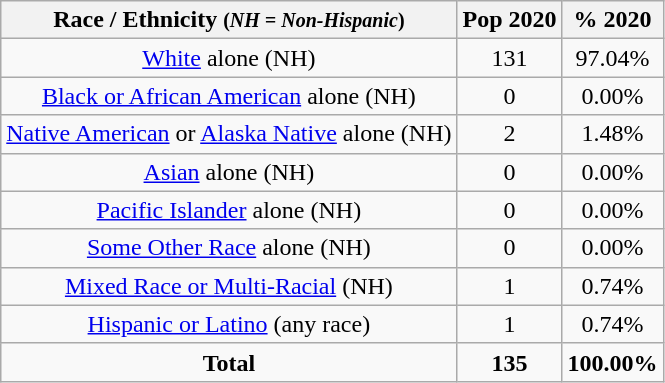<table class="wikitable" style="text-align:center;">
<tr>
<th>Race / Ethnicity <small>(<em>NH = Non-Hispanic</em>)</small></th>
<th>Pop 2020</th>
<th>% 2020</th>
</tr>
<tr>
<td><a href='#'>White</a> alone (NH)</td>
<td>131</td>
<td>97.04%</td>
</tr>
<tr>
<td><a href='#'>Black or African American</a> alone (NH)</td>
<td>0</td>
<td>0.00%</td>
</tr>
<tr>
<td><a href='#'>Native American</a> or <a href='#'>Alaska Native</a> alone (NH)</td>
<td>2</td>
<td>1.48%</td>
</tr>
<tr>
<td><a href='#'>Asian</a> alone (NH)</td>
<td>0</td>
<td>0.00%</td>
</tr>
<tr>
<td><a href='#'>Pacific Islander</a> alone (NH)</td>
<td>0</td>
<td>0.00%</td>
</tr>
<tr>
<td><a href='#'>Some Other Race</a> alone (NH)</td>
<td>0</td>
<td>0.00%</td>
</tr>
<tr>
<td><a href='#'>Mixed Race or Multi-Racial</a> (NH)</td>
<td>1</td>
<td>0.74%</td>
</tr>
<tr>
<td><a href='#'>Hispanic or Latino</a> (any race)</td>
<td>1</td>
<td>0.74%</td>
</tr>
<tr>
<td><strong>Total</strong></td>
<td><strong>135</strong></td>
<td><strong>100.00%</strong></td>
</tr>
</table>
